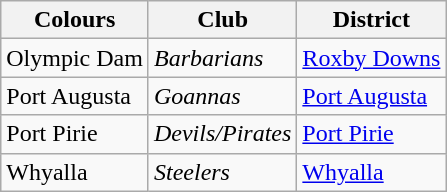<table class="wikitable">
<tr>
<th>Colours</th>
<th>Club</th>
<th>District</th>
</tr>
<tr>
<td> Olympic Dam</td>
<td><em>Barbarians</em></td>
<td><a href='#'>Roxby Downs</a></td>
</tr>
<tr>
<td> Port Augusta</td>
<td><em>Goannas</em></td>
<td><a href='#'>Port Augusta</a></td>
</tr>
<tr>
<td> Port Pirie</td>
<td><em>Devils/Pirates</em></td>
<td><a href='#'>Port Pirie</a></td>
</tr>
<tr>
<td> Whyalla</td>
<td><em>Steelers</em></td>
<td><a href='#'>Whyalla</a></td>
</tr>
</table>
